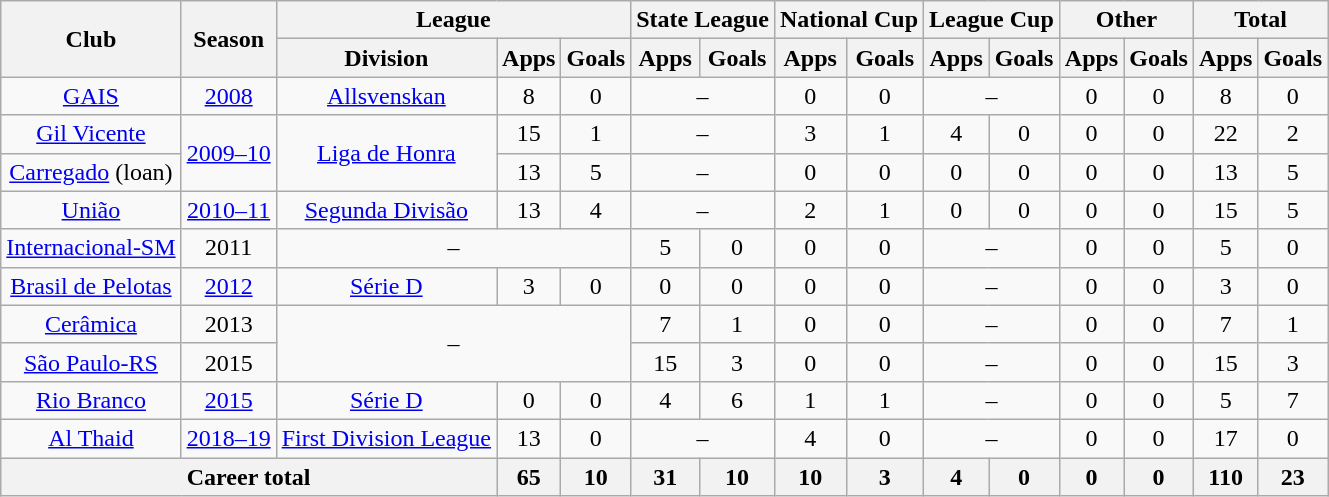<table class="wikitable" style="text-align: center">
<tr>
<th rowspan="2">Club</th>
<th rowspan="2">Season</th>
<th colspan="3">League</th>
<th colspan="2">State League</th>
<th colspan="2">National Cup</th>
<th colspan="2">League Cup</th>
<th colspan="2">Other</th>
<th colspan="2">Total</th>
</tr>
<tr>
<th>Division</th>
<th>Apps</th>
<th>Goals</th>
<th>Apps</th>
<th>Goals</th>
<th>Apps</th>
<th>Goals</th>
<th>Apps</th>
<th>Goals</th>
<th>Apps</th>
<th>Goals</th>
<th>Apps</th>
<th>Goals</th>
</tr>
<tr>
<td><a href='#'>GAIS</a></td>
<td><a href='#'>2008</a></td>
<td><a href='#'>Allsvenskan</a></td>
<td>8</td>
<td>0</td>
<td colspan="2">–</td>
<td>0</td>
<td>0</td>
<td colspan="2">–</td>
<td>0</td>
<td>0</td>
<td>8</td>
<td>0</td>
</tr>
<tr>
<td><a href='#'>Gil Vicente</a></td>
<td rowspan="2"><a href='#'>2009–10</a></td>
<td rowspan="2"><a href='#'>Liga de Honra</a></td>
<td>15</td>
<td>1</td>
<td colspan="2">–</td>
<td>3</td>
<td>1</td>
<td>4</td>
<td>0</td>
<td>0</td>
<td>0</td>
<td>22</td>
<td>2</td>
</tr>
<tr>
<td><a href='#'>Carregado</a> (loan)</td>
<td>13</td>
<td>5</td>
<td colspan="2">–</td>
<td>0</td>
<td>0</td>
<td>0</td>
<td>0</td>
<td>0</td>
<td>0</td>
<td>13</td>
<td>5</td>
</tr>
<tr>
<td><a href='#'>União</a></td>
<td><a href='#'>2010–11</a></td>
<td><a href='#'>Segunda Divisão</a></td>
<td>13</td>
<td>4</td>
<td colspan="2">–</td>
<td>2</td>
<td>1</td>
<td>0</td>
<td>0</td>
<td>0</td>
<td>0</td>
<td>15</td>
<td>5</td>
</tr>
<tr>
<td><a href='#'>Internacional-SM</a></td>
<td>2011</td>
<td colspan="3">–</td>
<td>5</td>
<td>0</td>
<td>0</td>
<td>0</td>
<td colspan="2">–</td>
<td>0</td>
<td>0</td>
<td>5</td>
<td>0</td>
</tr>
<tr>
<td><a href='#'>Brasil de Pelotas</a></td>
<td><a href='#'>2012</a></td>
<td><a href='#'>Série D</a></td>
<td>3</td>
<td>0</td>
<td>0</td>
<td>0</td>
<td>0</td>
<td>0</td>
<td colspan="2">–</td>
<td>0</td>
<td>0</td>
<td>3</td>
<td>0</td>
</tr>
<tr>
<td><a href='#'>Cerâmica</a></td>
<td>2013</td>
<td rowspan="2" colspan="3">–</td>
<td>7</td>
<td>1</td>
<td>0</td>
<td>0</td>
<td colspan="2">–</td>
<td>0</td>
<td>0</td>
<td>7</td>
<td>1</td>
</tr>
<tr>
<td><a href='#'>São Paulo-RS</a></td>
<td>2015</td>
<td>15</td>
<td>3</td>
<td>0</td>
<td>0</td>
<td colspan="2">–</td>
<td>0</td>
<td>0</td>
<td>15</td>
<td>3</td>
</tr>
<tr>
<td><a href='#'>Rio Branco</a></td>
<td><a href='#'>2015</a></td>
<td><a href='#'>Série D</a></td>
<td>0</td>
<td>0</td>
<td>4</td>
<td>6</td>
<td>1</td>
<td>1</td>
<td colspan="2">–</td>
<td>0</td>
<td>0</td>
<td>5</td>
<td>7</td>
</tr>
<tr>
<td><a href='#'>Al Thaid</a></td>
<td><a href='#'>2018–19</a></td>
<td><a href='#'>First Division League</a></td>
<td>13</td>
<td>0</td>
<td colspan="2">–</td>
<td>4</td>
<td>0</td>
<td colspan="2">–</td>
<td>0</td>
<td>0</td>
<td>17</td>
<td>0</td>
</tr>
<tr>
<th colspan="3"><strong>Career total</strong></th>
<th>65</th>
<th>10</th>
<th>31</th>
<th>10</th>
<th>10</th>
<th>3</th>
<th>4</th>
<th>0</th>
<th>0</th>
<th>0</th>
<th>110</th>
<th>23</th>
</tr>
</table>
